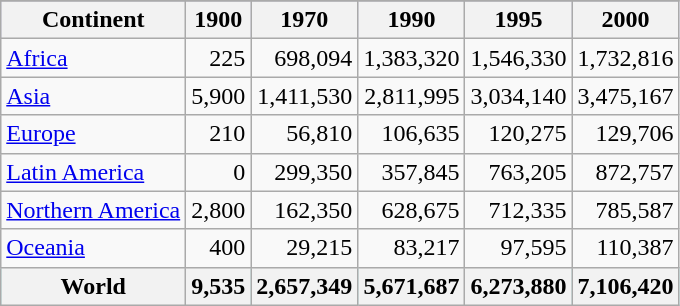<table class="wikitable sortable" id="toc" cellspacing="4">
<tr>
</tr>
<tr style="background:#ccf;">
<th>Continent</th>
<th data-sort-type="number"  style="max-width:8em">1900</th>
<th data-sort-type="number"  style="max-width:8em">1970</th>
<th data-sort-type="number"  style="max-width:8em">1990</th>
<th data-sort-type="number"  style="max-width:8em">1995</th>
<th data-sort-type="number"  style="max-width:8em">2000</th>
</tr>
<tr>
<td><a href='#'>Africa</a></td>
<td style="text-align:right;">225</td>
<td style="text-align:right;">698,094</td>
<td style="text-align:right;">1,383,320</td>
<td style="text-align:right;">1,546,330</td>
<td style="text-align:right;">1,732,816</td>
</tr>
<tr>
<td><a href='#'>Asia</a></td>
<td style="text-align:right;">5,900</td>
<td style="text-align:right;">1,411,530</td>
<td style="text-align:right;">2,811,995</td>
<td style="text-align:right;">3,034,140</td>
<td style="text-align:right;">3,475,167</td>
</tr>
<tr>
<td><a href='#'>Europe</a></td>
<td style="text-align:right;">210</td>
<td style="text-align:right;">56,810</td>
<td style="text-align:right;">106,635</td>
<td style="text-align:right;">120,275</td>
<td style="text-align:right;">129,706</td>
</tr>
<tr>
<td><a href='#'>Latin America</a></td>
<td style="text-align:right;">0</td>
<td style="text-align:right;">299,350</td>
<td style="text-align:right;">357,845</td>
<td style="text-align:right;">763,205</td>
<td style="text-align:right;">872,757</td>
</tr>
<tr>
<td><a href='#'>Northern America</a></td>
<td style="text-align:right;">2,800</td>
<td style="text-align:right;">162,350</td>
<td style="text-align:right;">628,675</td>
<td style="text-align:right;">712,335</td>
<td style="text-align:right;">785,587</td>
</tr>
<tr>
<td><a href='#'>Oceania</a></td>
<td style="text-align:right;">400</td>
<td style="text-align:right;">29,215</td>
<td style="text-align:right;">83,217</td>
<td style="text-align:right;">97,595</td>
<td style="text-align:right;">110,387</td>
</tr>
<tr style="background:#9ff;">
<th>World</th>
<th>9,535</th>
<th>2,657,349</th>
<th>5,671,687</th>
<th>6,273,880</th>
<th>7,106,420</th>
</tr>
</table>
